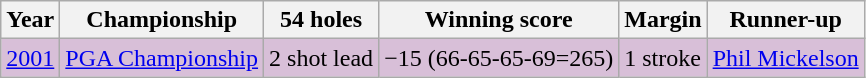<table class="wikitable">
<tr>
<th>Year</th>
<th>Championship</th>
<th>54 holes</th>
<th>Winning score</th>
<th>Margin</th>
<th>Runner-up</th>
</tr>
<tr style="background:#D8BFD8;">
<td><a href='#'>2001</a></td>
<td><a href='#'>PGA Championship</a></td>
<td>2 shot lead</td>
<td>−15 (66-65-65-69=265)</td>
<td>1 stroke</td>
<td> <a href='#'>Phil Mickelson</a></td>
</tr>
</table>
